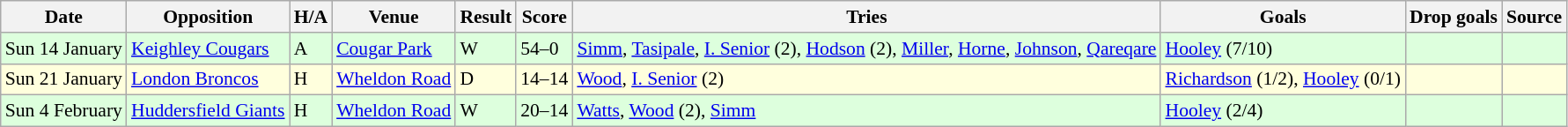<table class="wikitable" style="font-size:90%;">
<tr>
<th>Date</th>
<th>Opposition</th>
<th>H/A</th>
<th>Venue</th>
<th>Result</th>
<th>Score</th>
<th>Tries</th>
<th>Goals</th>
<th>Drop goals</th>
<th>Source</th>
</tr>
<tr style="background:#ddffdd;">
<td>Sun 14 January</td>
<td> <a href='#'>Keighley Cougars</a></td>
<td>A</td>
<td><a href='#'>Cougar Park</a></td>
<td>W</td>
<td>54–0</td>
<td><a href='#'>Simm</a>, <a href='#'>Tasipale</a>, <a href='#'>I. Senior</a> (2), <a href='#'>Hodson</a> (2), <a href='#'>Miller</a>, <a href='#'>Horne</a>, <a href='#'>Johnson</a>, <a href='#'>Qareqare</a></td>
<td><a href='#'>Hooley</a> (7/10)</td>
<td></td>
<td></td>
</tr>
<tr style="background:#ffffdd;">
<td>Sun 21 January</td>
<td> <a href='#'>London Broncos</a></td>
<td>H</td>
<td><a href='#'>Wheldon Road</a></td>
<td>D</td>
<td>14–14</td>
<td><a href='#'>Wood</a>, <a href='#'>I. Senior</a> (2)</td>
<td><a href='#'>Richardson</a> (1/2), <a href='#'>Hooley</a> (0/1)</td>
<td></td>
<td></td>
</tr>
<tr style="background:#ddffdd;">
<td>Sun 4 February</td>
<td> <a href='#'>Huddersfield Giants</a></td>
<td>H</td>
<td><a href='#'>Wheldon Road</a></td>
<td>W</td>
<td>20–14</td>
<td><a href='#'>Watts</a>, <a href='#'>Wood</a> (2), <a href='#'>Simm</a></td>
<td><a href='#'>Hooley</a> (2/4)</td>
<td></td>
<td></td>
</tr>
</table>
